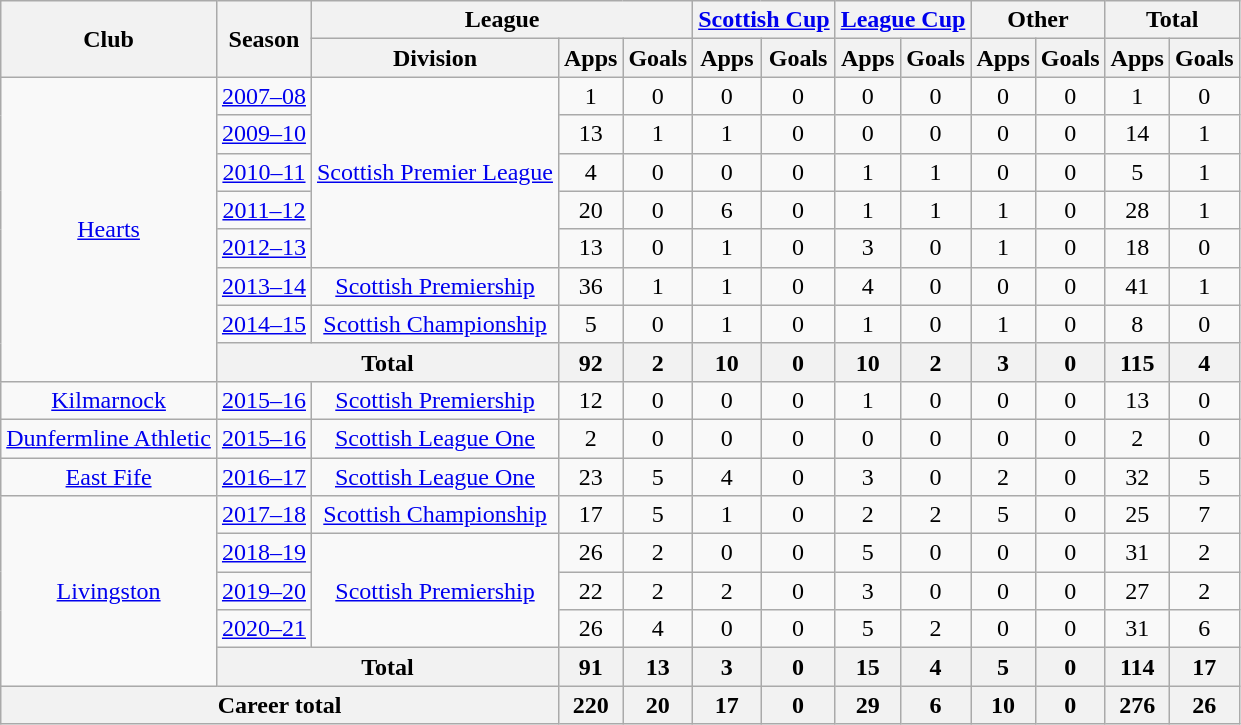<table class="wikitable" style="text-align: center">
<tr>
<th rowspan="2">Club</th>
<th rowspan="2">Season</th>
<th colspan="3">League</th>
<th colspan="2"><a href='#'>Scottish Cup</a></th>
<th colspan="2"><a href='#'>League Cup</a></th>
<th colspan="2">Other</th>
<th colspan="2">Total</th>
</tr>
<tr>
<th>Division</th>
<th>Apps</th>
<th>Goals</th>
<th>Apps</th>
<th>Goals</th>
<th>Apps</th>
<th>Goals</th>
<th>Apps</th>
<th>Goals</th>
<th>Apps</th>
<th>Goals</th>
</tr>
<tr>
<td rowspan="8"><a href='#'>Hearts</a></td>
<td><a href='#'>2007–08</a></td>
<td rowspan="5"><a href='#'>Scottish Premier League</a></td>
<td>1</td>
<td>0</td>
<td>0</td>
<td>0</td>
<td>0</td>
<td>0</td>
<td>0</td>
<td>0</td>
<td>1</td>
<td>0</td>
</tr>
<tr>
<td><a href='#'>2009–10</a></td>
<td>13</td>
<td>1</td>
<td>1</td>
<td>0</td>
<td>0</td>
<td>0</td>
<td>0</td>
<td>0</td>
<td>14</td>
<td>1</td>
</tr>
<tr>
<td><a href='#'>2010–11</a></td>
<td>4</td>
<td>0</td>
<td>0</td>
<td>0</td>
<td>1</td>
<td>1</td>
<td>0</td>
<td>0</td>
<td>5</td>
<td>1</td>
</tr>
<tr>
<td><a href='#'>2011–12</a></td>
<td>20</td>
<td>0</td>
<td>6</td>
<td>0</td>
<td>1</td>
<td>1</td>
<td>1</td>
<td>0</td>
<td>28</td>
<td>1</td>
</tr>
<tr>
<td><a href='#'>2012–13</a></td>
<td>13</td>
<td>0</td>
<td>1</td>
<td>0</td>
<td>3</td>
<td>0</td>
<td>1</td>
<td>0</td>
<td>18</td>
<td>0</td>
</tr>
<tr>
<td><a href='#'>2013–14</a></td>
<td><a href='#'>Scottish Premiership</a></td>
<td>36</td>
<td>1</td>
<td>1</td>
<td>0</td>
<td>4</td>
<td>0</td>
<td>0</td>
<td>0</td>
<td>41</td>
<td>1</td>
</tr>
<tr>
<td><a href='#'>2014–15</a></td>
<td><a href='#'>Scottish Championship</a></td>
<td>5</td>
<td>0</td>
<td>1</td>
<td>0</td>
<td>1</td>
<td>0</td>
<td>1</td>
<td>0</td>
<td>8</td>
<td>0</td>
</tr>
<tr>
<th colspan="2">Total</th>
<th>92</th>
<th>2</th>
<th>10</th>
<th>0</th>
<th>10</th>
<th>2</th>
<th>3</th>
<th>0</th>
<th>115</th>
<th>4</th>
</tr>
<tr>
<td><a href='#'>Kilmarnock</a></td>
<td><a href='#'>2015–16</a></td>
<td><a href='#'>Scottish Premiership</a></td>
<td>12</td>
<td>0</td>
<td>0</td>
<td>0</td>
<td>1</td>
<td>0</td>
<td>0</td>
<td>0</td>
<td>13</td>
<td>0</td>
</tr>
<tr>
<td><a href='#'>Dunfermline Athletic</a></td>
<td><a href='#'>2015–16</a></td>
<td><a href='#'>Scottish League One</a></td>
<td>2</td>
<td>0</td>
<td>0</td>
<td>0</td>
<td>0</td>
<td>0</td>
<td>0</td>
<td>0</td>
<td>2</td>
<td>0</td>
</tr>
<tr>
<td><a href='#'>East Fife</a></td>
<td><a href='#'>2016–17</a></td>
<td><a href='#'>Scottish League One</a></td>
<td>23</td>
<td>5</td>
<td>4</td>
<td>0</td>
<td>3</td>
<td>0</td>
<td>2</td>
<td>0</td>
<td>32</td>
<td>5</td>
</tr>
<tr>
<td rowspan=5><a href='#'>Livingston</a></td>
<td><a href='#'>2017–18</a></td>
<td><a href='#'>Scottish Championship</a></td>
<td>17</td>
<td>5</td>
<td>1</td>
<td>0</td>
<td>2</td>
<td>2</td>
<td>5</td>
<td>0</td>
<td>25</td>
<td>7</td>
</tr>
<tr>
<td><a href='#'>2018–19</a></td>
<td rowspan=3><a href='#'>Scottish Premiership</a></td>
<td>26</td>
<td>2</td>
<td>0</td>
<td>0</td>
<td>5</td>
<td>0</td>
<td>0</td>
<td>0</td>
<td>31</td>
<td>2</td>
</tr>
<tr>
<td><a href='#'>2019–20</a></td>
<td>22</td>
<td>2</td>
<td>2</td>
<td>0</td>
<td>3</td>
<td>0</td>
<td>0</td>
<td>0</td>
<td>27</td>
<td>2</td>
</tr>
<tr>
<td><a href='#'>2020–21</a></td>
<td>26</td>
<td>4</td>
<td>0</td>
<td>0</td>
<td>5</td>
<td>2</td>
<td>0</td>
<td>0</td>
<td>31</td>
<td>6</td>
</tr>
<tr>
<th colspan=2>Total</th>
<th>91</th>
<th>13</th>
<th>3</th>
<th>0</th>
<th>15</th>
<th>4</th>
<th>5</th>
<th>0</th>
<th>114</th>
<th>17</th>
</tr>
<tr>
<th colspan="3">Career total</th>
<th>220</th>
<th>20</th>
<th>17</th>
<th>0</th>
<th>29</th>
<th>6</th>
<th>10</th>
<th>0</th>
<th>276</th>
<th>26</th>
</tr>
</table>
